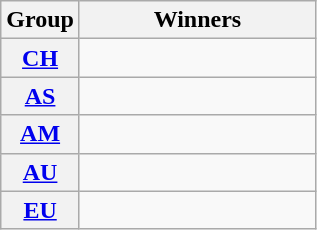<table class=wikitable>
<tr>
<th>Group</th>
<th width=150>Winners</th>
</tr>
<tr>
<th><a href='#'>CH</a></th>
<td></td>
</tr>
<tr>
<th><a href='#'>AS</a></th>
<td></td>
</tr>
<tr>
<th><a href='#'>AM</a></th>
<td></td>
</tr>
<tr>
<th><a href='#'>AU</a></th>
<td></td>
</tr>
<tr>
<th><a href='#'>EU</a></th>
<td></td>
</tr>
</table>
